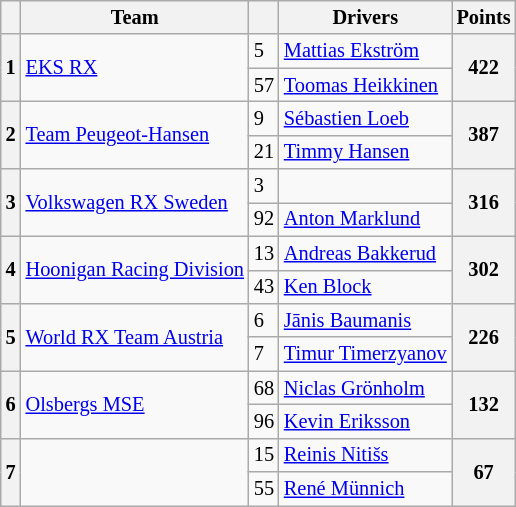<table class="wikitable" style="font-size: 85%">
<tr valign="top">
<th valign="middle"></th>
<th valign="middle">Team</th>
<th valign="middle"></th>
<th valign="middle">Drivers</th>
<th valign="middle">Points</th>
</tr>
<tr>
<th rowspan=2>1</th>
<td rowspan=2> <a href='#'>EKS RX</a></td>
<td>5</td>
<td> <a href='#'>Mattias Ekström</a></td>
<th rowspan=2>422</th>
</tr>
<tr>
<td>57</td>
<td> <a href='#'>Toomas Heikkinen</a></td>
</tr>
<tr>
<th rowspan=2>2</th>
<td rowspan=2> <a href='#'>Team Peugeot-Hansen</a></td>
<td>9</td>
<td> <a href='#'>Sébastien Loeb</a></td>
<th rowspan=2>387</th>
</tr>
<tr>
<td>21</td>
<td> <a href='#'>Timmy Hansen</a></td>
</tr>
<tr>
<th rowspan=2>3</th>
<td rowspan=2> <a href='#'>Volkswagen RX Sweden</a></td>
<td>3</td>
<td style="padding-right:24px"></td>
<th rowspan=2>316</th>
</tr>
<tr>
<td>92</td>
<td> <a href='#'>Anton Marklund</a></td>
</tr>
<tr>
<th rowspan=2>4</th>
<td rowspan=2> <a href='#'>Hoonigan Racing Division</a></td>
<td>13</td>
<td> <a href='#'>Andreas Bakkerud</a></td>
<th rowspan=2>302</th>
</tr>
<tr>
<td>43</td>
<td> <a href='#'>Ken Block</a></td>
</tr>
<tr>
<th rowspan=2>5</th>
<td rowspan=2> <a href='#'>World RX Team Austria</a></td>
<td>6</td>
<td> <a href='#'>Jānis Baumanis</a></td>
<th rowspan=2>226</th>
</tr>
<tr>
<td>7</td>
<td> <a href='#'>Timur Timerzyanov</a></td>
</tr>
<tr>
<th rowspan=2>6</th>
<td rowspan=2> <a href='#'>Olsbergs MSE</a></td>
<td>68</td>
<td> <a href='#'>Niclas Grönholm</a></td>
<th rowspan=2>132</th>
</tr>
<tr>
<td>96</td>
<td> <a href='#'>Kevin Eriksson</a></td>
</tr>
<tr>
<th rowspan=2>7</th>
<td rowspan=2 style="padding-right:24px"></td>
<td>15</td>
<td> <a href='#'>Reinis Nitišs</a></td>
<th rowspan=2>67</th>
</tr>
<tr>
<td>55</td>
<td> <a href='#'>René Münnich</a></td>
</tr>
</table>
